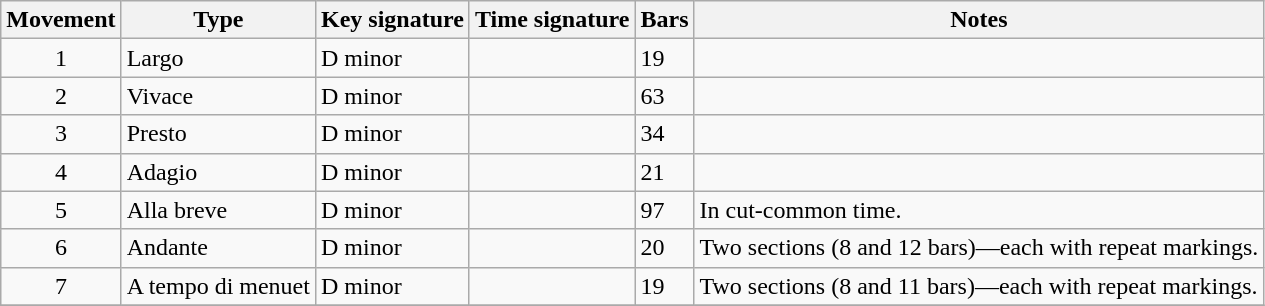<table class="wikitable" border="1">
<tr>
<th bgcolor=ececec>Movement</th>
<th bgcolor=ececec>Type</th>
<th bgcolor=ececec>Key signature</th>
<th bgcolor=ececec>Time signature</th>
<th bgcolor=ececec>Bars</th>
<th bgcolor=ececec>Notes</th>
</tr>
<tr>
<td align=center>1</td>
<td>Largo</td>
<td>D minor</td>
<td></td>
<td>19</td>
<td></td>
</tr>
<tr>
<td align=center>2</td>
<td>Vivace</td>
<td>D minor</td>
<td></td>
<td>63</td>
<td></td>
</tr>
<tr>
<td align=center>3</td>
<td>Presto</td>
<td>D minor</td>
<td></td>
<td>34</td>
<td></td>
</tr>
<tr>
<td align=center>4</td>
<td>Adagio</td>
<td>D minor</td>
<td></td>
<td>21</td>
<td></td>
</tr>
<tr>
<td align=center>5</td>
<td>Alla breve</td>
<td>D minor</td>
<td></td>
<td>97</td>
<td>In cut-common time.</td>
</tr>
<tr>
<td align=center>6</td>
<td>Andante</td>
<td>D minor</td>
<td></td>
<td>20</td>
<td>Two sections (8 and 12 bars)—each with repeat markings.</td>
</tr>
<tr>
<td align=center>7</td>
<td>A tempo di menuet</td>
<td>D minor</td>
<td></td>
<td>19</td>
<td>Two sections (8 and 11 bars)—each with repeat markings.</td>
</tr>
<tr>
</tr>
</table>
